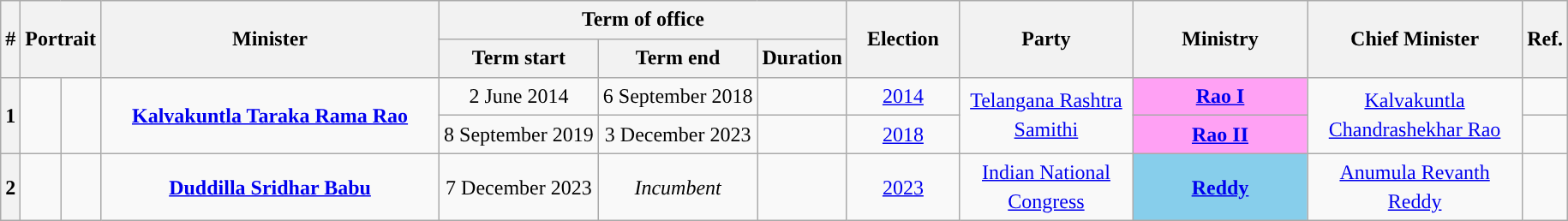<table class="wikitable" style="line-height:1.4em; text-align:center">
<tr>
<th rowspan=2>#</th>
<th rowspan=2 colspan="2">Portrait</th>
<th rowspan=2 style="width:16em">Minister<br></th>
<th colspan="3">Term of office</th>
<th rowspan=2 style="width:5em">Election<br></th>
<th rowspan=2 style="width:8em">Party</th>
<th rowspan=2 style="width:8em">Ministry</th>
<th rowspan=2 style="width:10em">Chief Minister</th>
<th rowspan=2>Ref.</th>
</tr>
<tr>
<th>Term start</th>
<th>Term end</th>
<th>Duration</th>
</tr>
<tr>
<th rowspan=2>1</th>
<td rowspan=2></td>
<td rowspan="2"></td>
<td rowspan="2"><strong><a href='#'>Kalvakuntla Taraka Rama Rao</a></strong><br></td>
<td>2 June 2014</td>
<td>6 September 2018</td>
<td><strong></strong></td>
<td><a href='#'>2014</a><br></td>
<td rowspan="2"><a href='#'>Telangana Rashtra Samithi</a></td>
<td bgcolor="#FFA1F4"><strong><a href='#'>Rao I</a></strong></td>
<td rowspan="2"><a href='#'>Kalvakuntla Chandrashekhar Rao</a></td>
<td></td>
</tr>
<tr>
<td>8 September 2019</td>
<td>3 December 2023</td>
<td><strong></strong></td>
<td><a href='#'>2018</a><br></td>
<td bgcolor="#FFA1F4"><strong><a href='#'>Rao II</a></strong></td>
<td></td>
</tr>
<tr>
<th>2</th>
<td></td>
<td></td>
<td><strong><a href='#'>Duddilla Sridhar Babu</a></strong><br></td>
<td>7 December 2023</td>
<td><em>Incumbent</em></td>
<td><strong></strong></td>
<td><a href='#'>2023</a><br></td>
<td><a href='#'>Indian National Congress</a></td>
<td bgcolor="#87CEEB"><strong><a href='#'>Reddy</a></strong></td>
<td><a href='#'>Anumula Revanth Reddy</a></td>
<td></td>
</tr>
</table>
